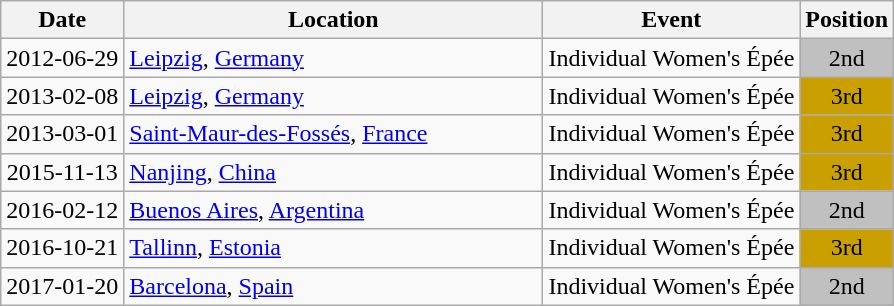<table class="wikitable" style="text-align:center;">
<tr>
<th>Date</th>
<th scope="col" style="width:17em">Location</th>
<th scope="col">Event</th>
<th scope="col">Position</th>
</tr>
<tr>
<td scope="row">2012-06-29</td>
<td rowspan="1" style="text-align:left"> <a href='#'>Leipzig</a>, <a href='#'>Germany</a></td>
<td>Individual Women's Épée</td>
<td bgcolor="silver">2nd</td>
</tr>
<tr>
<td scope="row">2013-02-08</td>
<td rowspan="1" style="text-align:left"> <a href='#'>Leipzig</a>, <a href='#'>Germany</a></td>
<td>Individual Women's Épée</td>
<td bgcolor="caramel">3rd</td>
</tr>
<tr>
<td scope="row">2013-03-01</td>
<td style="text-align:left"> <a href='#'>Saint-Maur-des-Fossés</a>, <a href='#'>France</a></td>
<td>Individual Women's Épée</td>
<td bgcolor="caramel">3rd</td>
</tr>
<tr>
<td scope="row">2015-11-13</td>
<td style="text-align:left"> <a href='#'>Nanjing</a>, <a href='#'>China</a></td>
<td>Individual Women's Épée</td>
<td bgcolor="caramel">3rd</td>
</tr>
<tr>
<td scope="row">2016-02-12</td>
<td rowspan="1" style="text-align:left"> <a href='#'>Buenos Aires</a>, <a href='#'>Argentina</a></td>
<td>Individual Women's Épée</td>
<td bgcolor="silver">2nd</td>
</tr>
<tr>
<td scope="row">2016-10-21</td>
<td style="text-align:left"> <a href='#'>Tallinn</a>, <a href='#'>Estonia</a></td>
<td>Individual Women's Épée</td>
<td bgcolor="caramel">3rd</td>
</tr>
<tr>
<td scope="row">2017-01-20</td>
<td style="text-align:left"> <a href='#'>Barcelona</a>, <a href='#'>Spain</a></td>
<td>Individual Women's Épée</td>
<td bgcolor="silver">2nd</td>
</tr>
</table>
